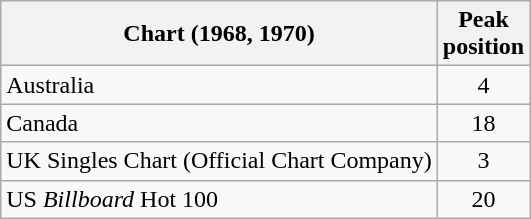<table class="wikitable sortable">
<tr>
<th>Chart (1968, 1970)</th>
<th>Peak<br>position</th>
</tr>
<tr>
<td>Australia</td>
<td style="text-align:center;">4</td>
</tr>
<tr>
<td>Canada</td>
<td style="text-align:center;">18</td>
</tr>
<tr>
<td>UK Singles Chart (Official Chart Company)</td>
<td style="text-align:center;">3</td>
</tr>
<tr>
<td>US <em>Billboard</em> Hot 100</td>
<td style="text-align:center;">20</td>
</tr>
</table>
